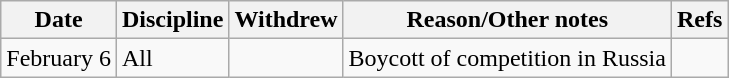<table class="wikitable sortable">
<tr>
<th>Date</th>
<th>Discipline</th>
<th>Withdrew</th>
<th>Reason/Other notes</th>
<th>Refs</th>
</tr>
<tr>
<td>February 6</td>
<td>All</td>
<td></td>
<td>Boycott of competition in Russia</td>
<td></td>
</tr>
</table>
